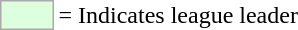<table>
<tr>
<td style="background:#DDFFDD; border:1px solid #aaa; width:2em;"></td>
<td>= Indicates league leader</td>
</tr>
</table>
